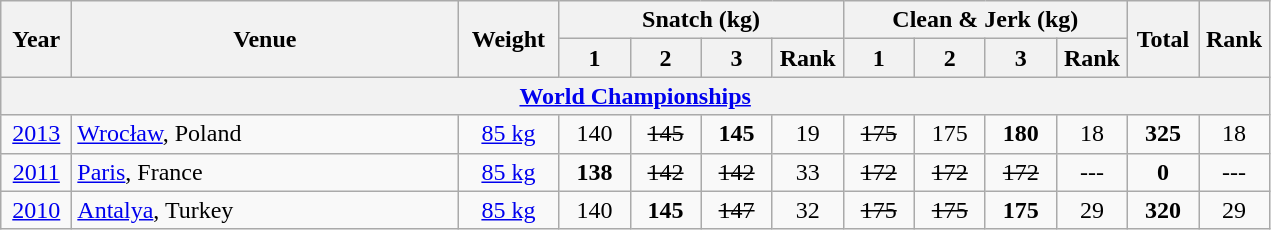<table class = "wikitable" style="text-align:center;">
<tr>
<th rowspan=2 width=40>Year</th>
<th rowspan=2 width=250>Venue</th>
<th rowspan=2 width=60>Weight</th>
<th colspan=4>Snatch (kg)</th>
<th colspan=4>Clean & Jerk (kg)</th>
<th rowspan=2 width=40>Total</th>
<th rowspan=2 width=40>Rank</th>
</tr>
<tr>
<th width=40>1</th>
<th width=40>2</th>
<th width=40>3</th>
<th width=40>Rank</th>
<th width=40>1</th>
<th width=40>2</th>
<th width=40>3</th>
<th width=40>Rank</th>
</tr>
<tr>
<th colspan=13><a href='#'>World Championships</a></th>
</tr>
<tr>
<td><a href='#'>2013</a></td>
<td align=left> <a href='#'>Wrocław</a>, Poland</td>
<td><a href='#'>85 kg</a></td>
<td>140</td>
<td><s>145</s></td>
<td><strong>145</strong></td>
<td>19</td>
<td><s>175</s></td>
<td>175</td>
<td><strong>180</strong></td>
<td>18</td>
<td><strong>325</strong></td>
<td>18</td>
</tr>
<tr>
<td><a href='#'>2011</a></td>
<td align=left> <a href='#'>Paris</a>, France</td>
<td><a href='#'>85 kg</a></td>
<td><strong>138</strong></td>
<td><s>142</s></td>
<td><s>142</s></td>
<td>33</td>
<td><s>172</s></td>
<td><s>172</s></td>
<td><s>172</s></td>
<td>---</td>
<td><strong>0</strong></td>
<td>---</td>
</tr>
<tr>
<td><a href='#'>2010</a></td>
<td align=left> <a href='#'>Antalya</a>, Turkey</td>
<td><a href='#'>85 kg</a></td>
<td>140</td>
<td><strong>145</strong></td>
<td><s>147</s></td>
<td>32</td>
<td><s>175</s></td>
<td><s>175</s></td>
<td><strong>175</strong></td>
<td>29</td>
<td><strong>320</strong></td>
<td>29</td>
</tr>
</table>
